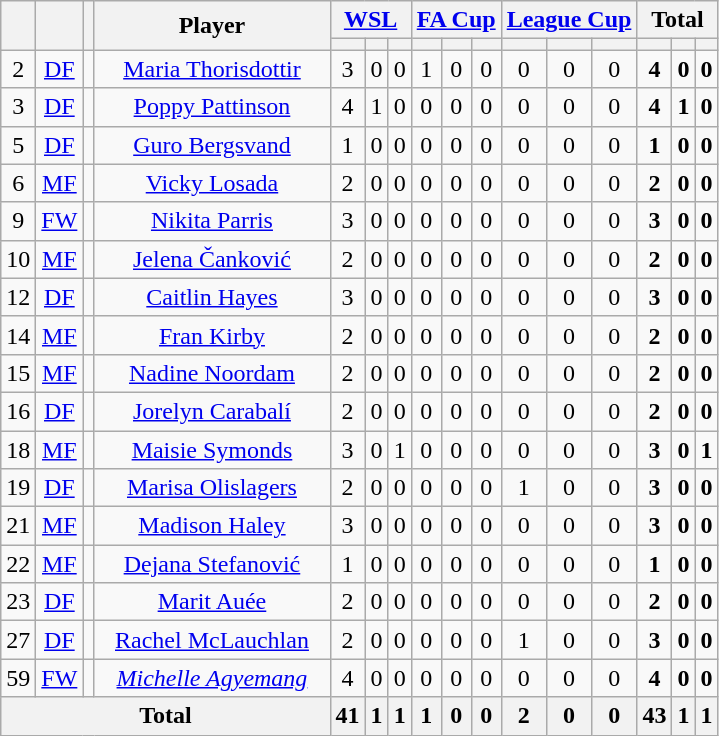<table class="wikitable sortable" style="text-align:center">
<tr>
<th rowspan=2></th>
<th rowspan=2></th>
<th rowspan=2></th>
<th rowspan=2 width=150>Player</th>
<th colspan=3><a href='#'>WSL</a></th>
<th colspan=3><a href='#'>FA Cup</a></th>
<th colspan=3><a href='#'>League Cup</a></th>
<th colspan=3>Total</th>
</tr>
<tr>
<th></th>
<th></th>
<th></th>
<th></th>
<th></th>
<th></th>
<th></th>
<th></th>
<th></th>
<th></th>
<th></th>
<th></th>
</tr>
<tr>
<td>2</td>
<td><a href='#'>DF</a></td>
<td></td>
<td><a href='#'>Maria Thorisdottir</a></td>
<td>3</td>
<td>0</td>
<td>0</td>
<td>1</td>
<td>0</td>
<td>0</td>
<td>0</td>
<td>0</td>
<td>0</td>
<td><strong>4</strong></td>
<td><strong>0</strong></td>
<td><strong>0</strong></td>
</tr>
<tr>
<td>3</td>
<td><a href='#'>DF</a></td>
<td></td>
<td><a href='#'>Poppy Pattinson</a></td>
<td>4</td>
<td>1</td>
<td>0</td>
<td>0</td>
<td>0</td>
<td>0</td>
<td>0</td>
<td>0</td>
<td>0</td>
<td><strong>4</strong></td>
<td><strong>1</strong></td>
<td><strong>0</strong></td>
</tr>
<tr>
<td>5</td>
<td><a href='#'>DF</a></td>
<td></td>
<td><a href='#'>Guro Bergsvand</a></td>
<td>1</td>
<td>0</td>
<td>0</td>
<td>0</td>
<td>0</td>
<td>0</td>
<td>0</td>
<td>0</td>
<td>0</td>
<td><strong>1</strong></td>
<td><strong>0</strong></td>
<td><strong>0</strong></td>
</tr>
<tr>
<td>6</td>
<td><a href='#'>MF</a></td>
<td></td>
<td><a href='#'>Vicky Losada</a></td>
<td>2</td>
<td>0</td>
<td>0</td>
<td>0</td>
<td>0</td>
<td>0</td>
<td>0</td>
<td>0</td>
<td>0</td>
<td><strong>2</strong></td>
<td><strong>0</strong></td>
<td><strong>0</strong></td>
</tr>
<tr>
<td>9</td>
<td><a href='#'>FW</a></td>
<td></td>
<td><a href='#'>Nikita Parris</a></td>
<td>3</td>
<td>0</td>
<td>0</td>
<td>0</td>
<td>0</td>
<td>0</td>
<td>0</td>
<td>0</td>
<td>0</td>
<td><strong>3</strong></td>
<td><strong>0</strong></td>
<td><strong>0</strong></td>
</tr>
<tr>
<td>10</td>
<td><a href='#'>MF</a></td>
<td></td>
<td><a href='#'>Jelena Čanković</a></td>
<td>2</td>
<td>0</td>
<td>0</td>
<td>0</td>
<td>0</td>
<td>0</td>
<td>0</td>
<td>0</td>
<td>0</td>
<td><strong>2</strong></td>
<td><strong>0</strong></td>
<td><strong>0</strong></td>
</tr>
<tr>
<td>12</td>
<td><a href='#'>DF</a></td>
<td></td>
<td><a href='#'>Caitlin Hayes</a></td>
<td>3</td>
<td>0</td>
<td>0</td>
<td>0</td>
<td>0</td>
<td>0</td>
<td>0</td>
<td>0</td>
<td>0</td>
<td><strong>3</strong></td>
<td><strong>0</strong></td>
<td><strong>0</strong></td>
</tr>
<tr>
<td>14</td>
<td><a href='#'>MF</a></td>
<td></td>
<td><a href='#'>Fran Kirby</a></td>
<td>2</td>
<td>0</td>
<td>0</td>
<td>0</td>
<td>0</td>
<td>0</td>
<td>0</td>
<td>0</td>
<td>0</td>
<td><strong>2</strong></td>
<td><strong>0</strong></td>
<td><strong>0</strong></td>
</tr>
<tr>
<td>15</td>
<td><a href='#'>MF</a></td>
<td></td>
<td><a href='#'>Nadine Noordam</a></td>
<td>2</td>
<td>0</td>
<td>0</td>
<td>0</td>
<td>0</td>
<td>0</td>
<td>0</td>
<td>0</td>
<td>0</td>
<td><strong>2</strong></td>
<td><strong>0</strong></td>
<td><strong>0</strong></td>
</tr>
<tr>
<td>16</td>
<td><a href='#'>DF</a></td>
<td></td>
<td><a href='#'>Jorelyn Carabalí</a></td>
<td>2</td>
<td>0</td>
<td>0</td>
<td>0</td>
<td>0</td>
<td>0</td>
<td>0</td>
<td>0</td>
<td>0</td>
<td><strong>2</strong></td>
<td><strong>0</strong></td>
<td><strong>0</strong></td>
</tr>
<tr>
<td>18</td>
<td><a href='#'>MF</a></td>
<td></td>
<td><a href='#'>Maisie Symonds</a></td>
<td>3</td>
<td>0</td>
<td>1</td>
<td>0</td>
<td>0</td>
<td>0</td>
<td>0</td>
<td>0</td>
<td>0</td>
<td><strong>3</strong></td>
<td><strong>0</strong></td>
<td><strong>1</strong></td>
</tr>
<tr>
<td>19</td>
<td><a href='#'>DF</a></td>
<td></td>
<td><a href='#'>Marisa Olislagers</a></td>
<td>2</td>
<td>0</td>
<td>0</td>
<td>0</td>
<td>0</td>
<td>0</td>
<td>1</td>
<td>0</td>
<td>0</td>
<td><strong>3</strong></td>
<td><strong>0</strong></td>
<td><strong>0</strong></td>
</tr>
<tr>
<td>21</td>
<td><a href='#'>MF</a></td>
<td></td>
<td><a href='#'>Madison Haley</a></td>
<td>3</td>
<td>0</td>
<td>0</td>
<td>0</td>
<td>0</td>
<td>0</td>
<td>0</td>
<td>0</td>
<td>0</td>
<td><strong>3</strong></td>
<td><strong>0</strong></td>
<td><strong>0</strong></td>
</tr>
<tr>
<td>22</td>
<td><a href='#'>MF</a></td>
<td></td>
<td><a href='#'>Dejana Stefanović</a></td>
<td>1</td>
<td>0</td>
<td>0</td>
<td>0</td>
<td>0</td>
<td>0</td>
<td>0</td>
<td>0</td>
<td>0</td>
<td><strong>1</strong></td>
<td><strong>0</strong></td>
<td><strong>0</strong></td>
</tr>
<tr>
<td>23</td>
<td><a href='#'>DF</a></td>
<td></td>
<td><a href='#'>Marit Auée</a></td>
<td>2</td>
<td>0</td>
<td>0</td>
<td>0</td>
<td>0</td>
<td>0</td>
<td>0</td>
<td>0</td>
<td>0</td>
<td><strong>2</strong></td>
<td><strong>0</strong></td>
<td><strong>0</strong></td>
</tr>
<tr>
<td>27</td>
<td><a href='#'>DF</a></td>
<td></td>
<td><a href='#'>Rachel McLauchlan</a></td>
<td>2</td>
<td>0</td>
<td>0</td>
<td>0</td>
<td>0</td>
<td>0</td>
<td>1</td>
<td>0</td>
<td>0</td>
<td><strong>3</strong></td>
<td><strong>0</strong></td>
<td><strong>0</strong></td>
</tr>
<tr>
<td>59</td>
<td><a href='#'>FW</a></td>
<td></td>
<td><em><a href='#'>Michelle Agyemang</a></em></td>
<td>4</td>
<td>0</td>
<td>0</td>
<td>0</td>
<td>0</td>
<td>0</td>
<td>0</td>
<td>0</td>
<td>0</td>
<td><strong>4</strong></td>
<td><strong>0</strong></td>
<td><strong>0</strong></td>
</tr>
<tr>
<th colspan=4>Total</th>
<th>41</th>
<th>1</th>
<th>1</th>
<th>1</th>
<th>0</th>
<th>0</th>
<th>2</th>
<th>0</th>
<th>0</th>
<th>43</th>
<th>1</th>
<th>1</th>
</tr>
</table>
